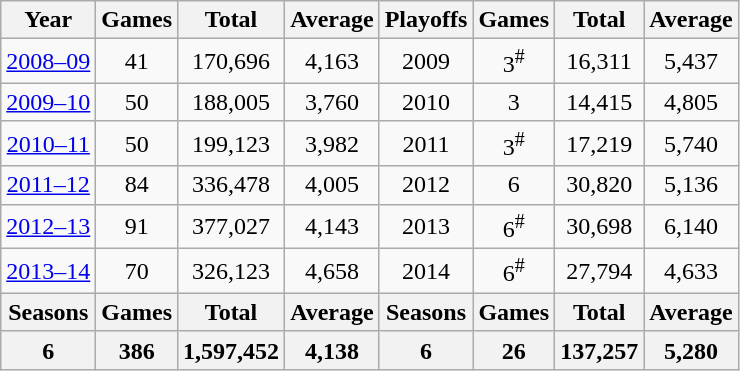<table class="wikitable" style="text-align:center">
<tr>
<th>Year</th>
<th>Games</th>
<th>Total</th>
<th>Average</th>
<th>Playoffs</th>
<th>Games</th>
<th>Total</th>
<th>Average</th>
</tr>
<tr>
<td><a href='#'>2008–09</a></td>
<td>41</td>
<td>170,696</td>
<td>4,163</td>
<td>2009</td>
<td>3<sup>#</sup></td>
<td>16,311</td>
<td>5,437</td>
</tr>
<tr>
<td><a href='#'>2009–10</a></td>
<td>50</td>
<td>188,005</td>
<td>3,760</td>
<td>2010</td>
<td>3</td>
<td>14,415</td>
<td>4,805</td>
</tr>
<tr>
<td><a href='#'>2010–11</a></td>
<td>50</td>
<td>199,123</td>
<td>3,982</td>
<td>2011</td>
<td>3<sup>#</sup></td>
<td>17,219</td>
<td>5,740</td>
</tr>
<tr>
<td><a href='#'>2011–12</a></td>
<td>84</td>
<td>336,478</td>
<td>4,005</td>
<td>2012</td>
<td>6</td>
<td>30,820</td>
<td>5,136</td>
</tr>
<tr>
<td><a href='#'>2012–13</a></td>
<td>91</td>
<td>377,027</td>
<td>4,143</td>
<td>2013</td>
<td>6<sup>#</sup></td>
<td>30,698</td>
<td>6,140</td>
</tr>
<tr>
<td><a href='#'>2013–14</a></td>
<td>70</td>
<td>326,123</td>
<td>4,658</td>
<td>2014</td>
<td>6<sup>#</sup></td>
<td>27,794</td>
<td>4,633</td>
</tr>
<tr>
<th>Seasons</th>
<th>Games</th>
<th>Total</th>
<th>Average</th>
<th>Seasons</th>
<th>Games</th>
<th>Total</th>
<th>Average</th>
</tr>
<tr>
<th><strong>6</strong></th>
<th>386</th>
<th>1,597,452</th>
<th>4,138</th>
<th>6</th>
<th>26</th>
<th>137,257</th>
<th>5,280</th>
</tr>
</table>
